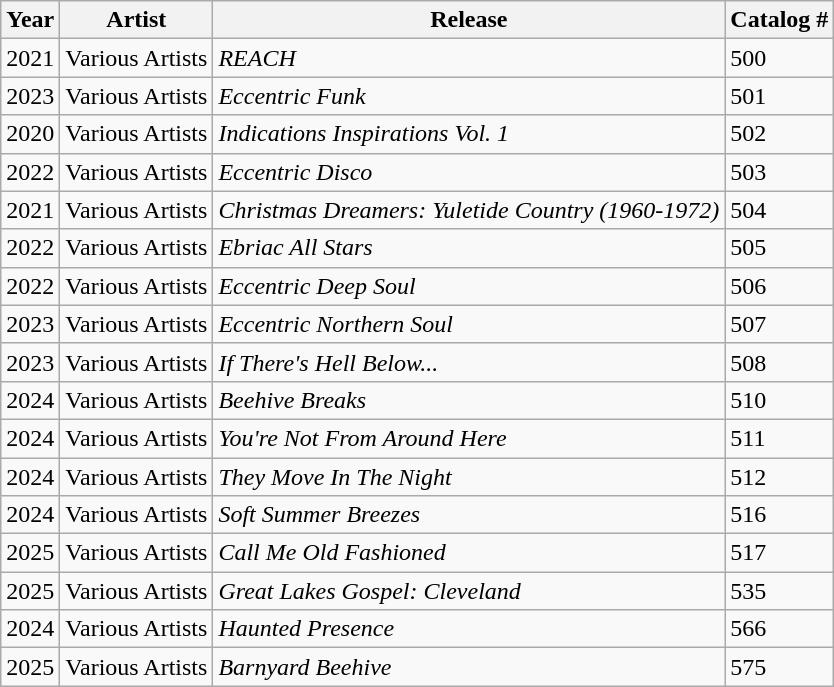<table class="wikitable sortable">
<tr>
<th>Year</th>
<th>Artist</th>
<th>Release</th>
<th>Catalog #</th>
</tr>
<tr>
<td>2021</td>
<td>Various Artists</td>
<td><em>REACH</em></td>
<td>500</td>
</tr>
<tr>
<td>2023</td>
<td>Various Artists</td>
<td><em>Eccentric Funk</em></td>
<td>501</td>
</tr>
<tr>
<td>2020</td>
<td>Various Artists</td>
<td><em>Indications Inspirations Vol. 1</em></td>
<td>502</td>
</tr>
<tr>
<td>2022</td>
<td>Various Artists</td>
<td><em>Eccentric Disco</em></td>
<td>503</td>
</tr>
<tr>
<td>2021</td>
<td>Various Artists</td>
<td><em>Christmas Dreamers: Yuletide Country (1960-1972)</em></td>
<td>504</td>
</tr>
<tr>
<td>2022</td>
<td>Various Artists</td>
<td><em>Ebriac All Stars</em></td>
<td>505</td>
</tr>
<tr>
<td>2022</td>
<td>Various Artists</td>
<td><em>Eccentric Deep Soul</em></td>
<td>506</td>
</tr>
<tr>
<td>2023</td>
<td>Various Artists</td>
<td><em>Eccentric Northern Soul</em></td>
<td>507</td>
</tr>
<tr>
<td>2023</td>
<td>Various Artists</td>
<td><em>If There's Hell Below...</em></td>
<td>508</td>
</tr>
<tr>
<td>2024</td>
<td>Various Artists</td>
<td><em>Beehive Breaks</em></td>
<td>510</td>
</tr>
<tr>
<td>2024</td>
<td>Various Artists</td>
<td><em>You're Not From Around Here</em></td>
<td>511</td>
</tr>
<tr>
<td>2024</td>
<td>Various Artists</td>
<td><em>They Move In The Night</em></td>
<td>512</td>
</tr>
<tr>
<td>2024</td>
<td>Various Artists</td>
<td><em>Soft Summer Breezes</em></td>
<td>516</td>
</tr>
<tr>
<td>2025</td>
<td>Various Artists</td>
<td><em>Call Me Old Fashioned</em></td>
<td>517</td>
</tr>
<tr>
<td>2025</td>
<td>Various Artists</td>
<td><em>Great Lakes Gospel: Cleveland</em></td>
<td>535</td>
</tr>
<tr>
<td>2024</td>
<td>Various Artists</td>
<td><em>Haunted Presence</em></td>
<td>566</td>
</tr>
<tr>
<td>2025</td>
<td>Various Artists</td>
<td><em>Barnyard Beehive</em></td>
<td>575</td>
</tr>
</table>
